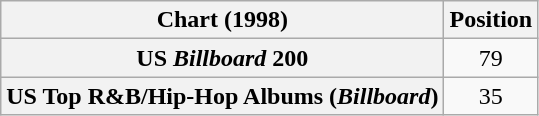<table class="wikitable sortable plainrowheaders">
<tr>
<th scope="col">Chart (1998)</th>
<th scope="col">Position</th>
</tr>
<tr>
<th scope="row">US <em>Billboard</em> 200</th>
<td style="text-align:center;">79</td>
</tr>
<tr>
<th scope="row">US Top R&B/Hip-Hop Albums (<em>Billboard</em>)</th>
<td style="text-align:center;">35</td>
</tr>
</table>
